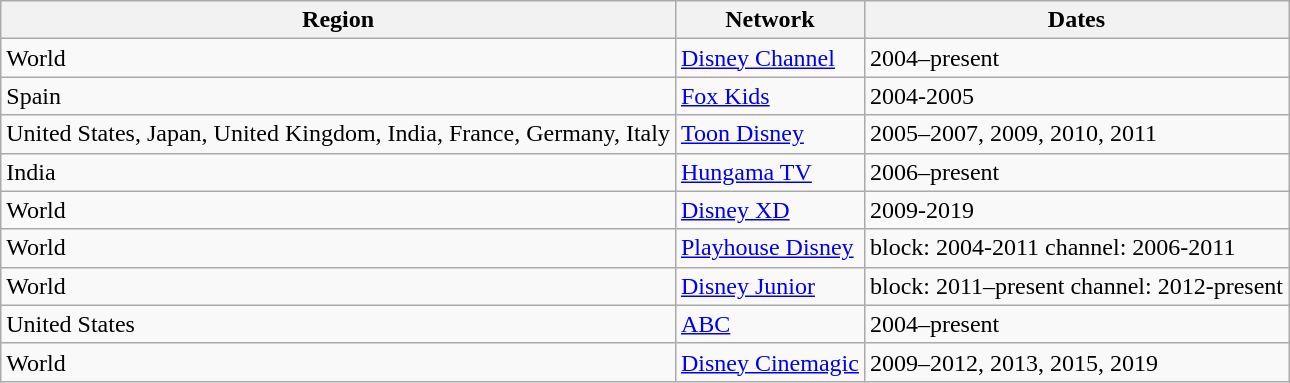<table class="wikitable">
<tr>
<th>Region</th>
<th>Network</th>
<th>Dates</th>
</tr>
<tr>
<td>World</td>
<td><a href='#'>Disney Channel</a></td>
<td>2004–present</td>
</tr>
<tr>
<td>Spain</td>
<td><a href='#'>Fox Kids</a></td>
<td>2004-2005</td>
</tr>
<tr>
<td>United States, Japan, United Kingdom, India, France, Germany, Italy</td>
<td><a href='#'>Toon Disney</a></td>
<td>2005–2007, 2009, 2010, 2011</td>
</tr>
<tr>
<td>India</td>
<td><a href='#'>Hungama TV</a></td>
<td>2006–present</td>
</tr>
<tr>
<td>World</td>
<td><a href='#'>Disney XD</a></td>
<td>2009-2019</td>
</tr>
<tr>
<td>World</td>
<td><a href='#'>Playhouse Disney</a></td>
<td>block: 2004-2011 channel: 2006-2011</td>
</tr>
<tr>
<td>World</td>
<td><a href='#'>Disney Junior</a></td>
<td>block: 2011–present channel: 2012-present</td>
</tr>
<tr>
<td>United States</td>
<td><a href='#'>ABC</a></td>
<td>2004–present</td>
</tr>
<tr>
<td>World</td>
<td><a href='#'>Disney Cinemagic</a></td>
<td>2009–2012, 2013, 2015, 2019</td>
</tr>
</table>
